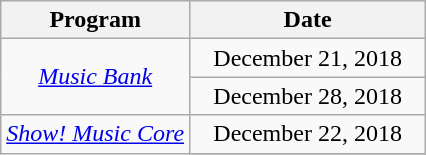<table class="wikitable" style="text-align:center;">
<tr>
<th>Program</th>
<th style="width:150px;">Date</th>
</tr>
<tr>
<td rowspan="2"><a href='#'><em>Music Bank</em></a></td>
<td>December 21, 2018</td>
</tr>
<tr>
<td>December 28, 2018</td>
</tr>
<tr>
<td rowspan="2"><em><a href='#'>Show! Music Core</a></em></td>
<td>December 22, 2018</td>
</tr>
<tr>
</tr>
</table>
